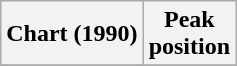<table class="wikitable sortable plainrowheaders" style="text-align:center">
<tr>
<th scope="col">Chart (1990)</th>
<th scope="col">Peak<br>position</th>
</tr>
<tr>
</tr>
</table>
